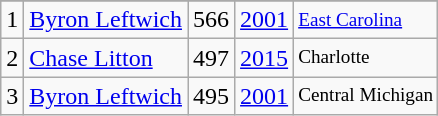<table class="wikitable">
<tr>
</tr>
<tr>
<td>1</td>
<td><a href='#'>Byron Leftwich</a></td>
<td><abbr>566</abbr></td>
<td><a href='#'>2001</a></td>
<td style="font-size:80%;"><a href='#'>East Carolina</a></td>
</tr>
<tr>
<td>2</td>
<td><a href='#'>Chase Litton</a></td>
<td><abbr>497</abbr></td>
<td><a href='#'>2015</a></td>
<td style="font-size:80%;">Charlotte</td>
</tr>
<tr>
<td>3</td>
<td><a href='#'>Byron Leftwich</a></td>
<td><abbr>495</abbr></td>
<td><a href='#'>2001</a></td>
<td style="font-size:80%;">Central Michigan</td>
</tr>
</table>
